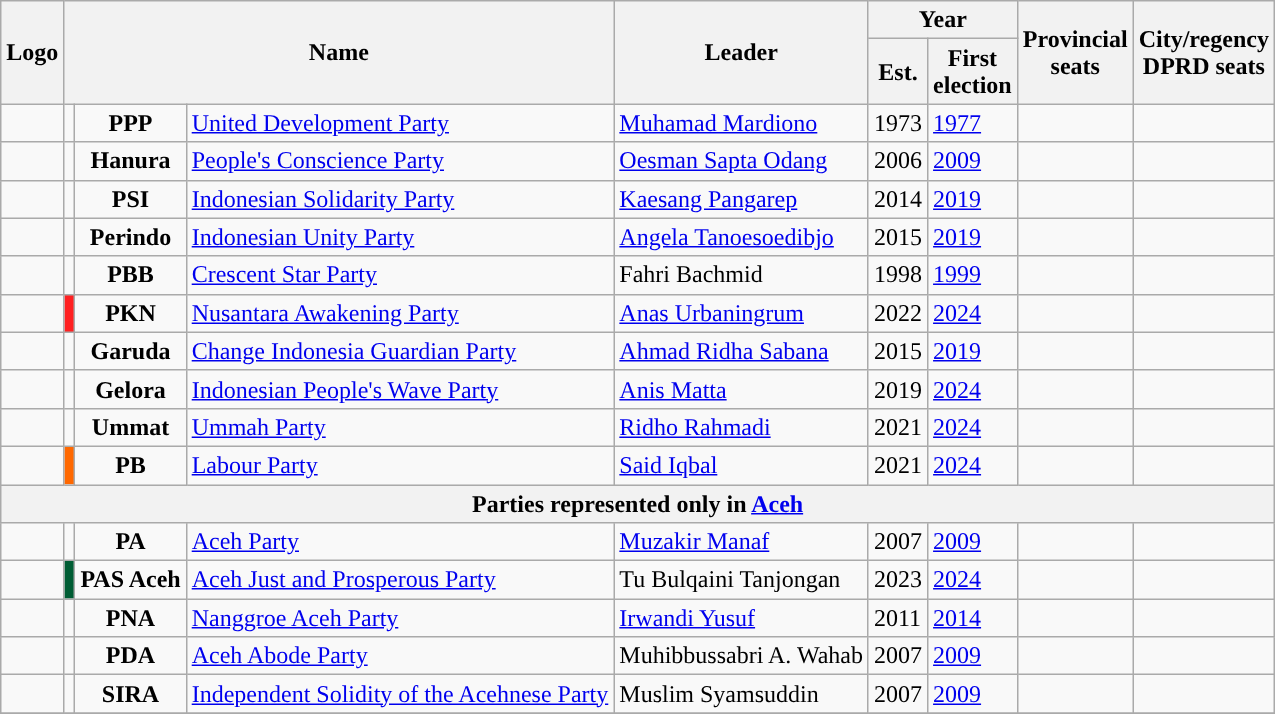<table class="wikitable">
<tr>
<th rowspan="2">Logo</th>
<th colspan="4" rowspan="2">Name</th>
<th rowspan="2">Leader</th>
<th colspan="2">Year</th>
<th rowspan="2">Provincial<br> seats</th>
<th rowspan="2">City/regency<br>DPRD seats</th>
</tr>
<tr>
<th>Est.</th>
<th>First<br>election</th>
</tr>
<tr>
<td></td>
<td style="background:"></td>
<td colspan="2" style="text-align:center;"><strong>PPP</strong></td>
<td><a href='#'>United Development Party</a><br></td>
<td><a href='#'>Muhamad Mardiono</a></td>
<td>1973</td>
<td><a href='#'>1977</a></td>
<td></td>
<td></td>
</tr>
<tr>
<td></td>
<td style="background:"></td>
<td colspan="2" style="text-align:center;"><strong>Hanura</strong></td>
<td><a href='#'>People's Conscience Party</a><br></td>
<td><a href='#'>Oesman Sapta Odang</a></td>
<td>2006</td>
<td><a href='#'>2009</a></td>
<td></td>
<td></td>
</tr>
<tr>
<td></td>
<td style="background:"></td>
<td colspan="2" style="text-align:center;"><strong>PSI</strong></td>
<td><a href='#'>Indonesian Solidarity Party</a><br></td>
<td><a href='#'>Kaesang Pangarep</a></td>
<td>2014</td>
<td><a href='#'>2019</a></td>
<td></td>
<td></td>
</tr>
<tr>
<td></td>
<td style="background:"></td>
<td colspan="2" style="text-align:center;"><strong>Perindo</strong></td>
<td><a href='#'>Indonesian Unity Party</a><br></td>
<td><a href='#'>Angela Tanoesoedibjo</a></td>
<td>2015</td>
<td><a href='#'>2019</a></td>
<td></td>
<td></td>
</tr>
<tr>
<td></td>
<td style="background:"></td>
<td colspan="2" style="text-align:center;"><strong>PBB</strong></td>
<td><a href='#'>Crescent Star Party</a><br></td>
<td>Fahri Bachmid</td>
<td>1998</td>
<td><a href='#'>1999</a></td>
<td></td>
<td></td>
</tr>
<tr>
<td></td>
<td style="background:#FF2021;"></td>
<td colspan="2" style="text-align:center;"><strong>PKN</strong></td>
<td><a href='#'>Nusantara Awakening Party</a><br></td>
<td><a href='#'>Anas Urbaningrum</a></td>
<td>2022</td>
<td><a href='#'>2024</a></td>
<td></td>
<td></td>
</tr>
<tr>
<td></td>
<td style="background:"></td>
<td colspan="2" style="text-align:center;"><strong>Garuda</strong></td>
<td><a href='#'>Change Indonesia Guardian Party</a><br></td>
<td><a href='#'>Ahmad Ridha Sabana</a></td>
<td>2015</td>
<td><a href='#'>2019</a></td>
<td></td>
<td></td>
</tr>
<tr>
<td></td>
<td style="background:"></td>
<td colspan="2" style="text-align:center;"><strong>Gelora</strong></td>
<td><a href='#'>Indonesian People's Wave Party</a><br></td>
<td><a href='#'>Anis Matta</a></td>
<td>2019</td>
<td><a href='#'>2024</a></td>
<td></td>
<td></td>
</tr>
<tr>
<td></td>
<td style="background:"></td>
<td colspan="2" style="text-align:center;"><strong>Ummat</strong></td>
<td><a href='#'>Ummah Party</a><br></td>
<td><a href='#'>Ridho Rahmadi</a></td>
<td>2021</td>
<td><a href='#'>2024</a></td>
<td></td>
<td></td>
</tr>
<tr>
<td></td>
<td style="background:#ff6800;"></td>
<td colspan="2" style="text-align:center;"><strong>PB</strong></td>
<td><a href='#'>Labour Party</a><br></td>
<td><a href='#'>Said Iqbal</a></td>
<td>2021</td>
<td><a href='#'>2024</a></td>
<td></td>
<td></td>
</tr>
<tr>
<th colspan="10">Parties represented only in <a href='#'>Aceh</a></th>
</tr>
<tr>
<td></td>
<td style="background:"></td>
<td colspan="2" style="text-align:center;"><strong>PA</strong></td>
<td><a href='#'>Aceh Party</a><br></td>
<td><a href='#'>Muzakir Manaf</a></td>
<td>2007</td>
<td><a href='#'>2009</a></td>
<td></td>
<td></td>
</tr>
<tr>
<td></td>
<td style="background:#005d34;"></td>
<td colspan="2" style="text-align:center;"><strong>PAS Aceh</strong></td>
<td><a href='#'>Aceh Just and Prosperous Party</a><br></td>
<td>Tu Bulqaini Tanjongan</td>
<td>2023</td>
<td><a href='#'>2024</a></td>
<td></td>
<td></td>
</tr>
<tr>
<td></td>
<td style="background:"></td>
<td colspan="2" style="text-align:center;"><strong>PNA</strong></td>
<td><a href='#'>Nanggroe Aceh Party</a><br></td>
<td><a href='#'>Irwandi Yusuf</a></td>
<td>2011</td>
<td><a href='#'>2014</a></td>
<td></td>
<td></td>
</tr>
<tr>
<td></td>
<td style="background:"></td>
<td colspan="2" style="text-align:center;"><strong>PDA</strong></td>
<td><a href='#'>Aceh Abode Party</a><br></td>
<td>Muhibbussabri A. Wahab</td>
<td>2007</td>
<td><a href='#'>2009</a></td>
<td></td>
<td></td>
</tr>
<tr>
<td></td>
<td style="background:"></td>
<td colspan="2" style="text-align:center;"><strong>SIRA</strong></td>
<td><a href='#'>Independent Solidity of the Acehnese Party</a><br></td>
<td>Muslim Syamsuddin</td>
<td>2007</td>
<td><a href='#'>2009</a></td>
<td></td>
<td></td>
</tr>
<tr>
</tr>
</table>
